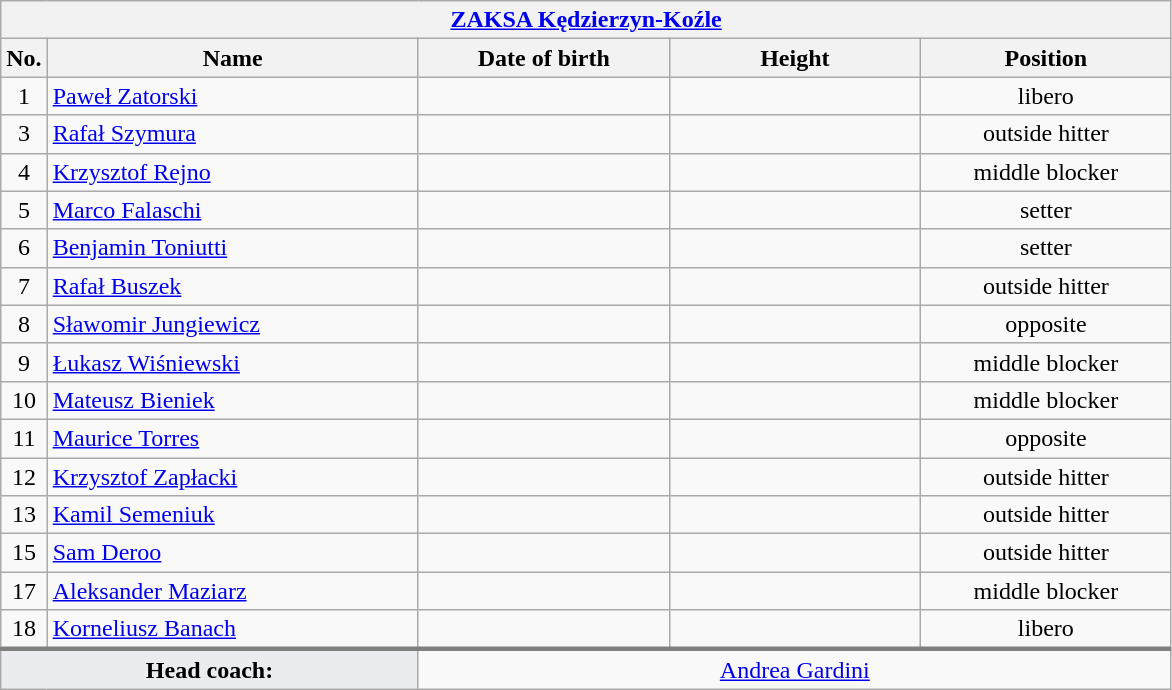<table class="wikitable collapsible collapsed" style="font-size:100%; text-align:center">
<tr>
<th colspan=5 style="width:30em"><a href='#'>ZAKSA Kędzierzyn-Koźle</a></th>
</tr>
<tr>
<th>No.</th>
<th style="width:15em">Name</th>
<th style="width:10em">Date of birth</th>
<th style="width:10em">Height</th>
<th style="width:10em">Position</th>
</tr>
<tr>
<td>1</td>
<td align=left> <a href='#'>Paweł Zatorski</a></td>
<td align=right></td>
<td></td>
<td>libero</td>
</tr>
<tr>
<td>3</td>
<td align=left> <a href='#'>Rafał Szymura</a></td>
<td align=right></td>
<td></td>
<td>outside hitter</td>
</tr>
<tr>
<td>4</td>
<td align=left> <a href='#'>Krzysztof Rejno</a></td>
<td align=right></td>
<td></td>
<td>middle blocker</td>
</tr>
<tr>
<td>5</td>
<td align=left> <a href='#'>Marco Falaschi</a></td>
<td align=right></td>
<td></td>
<td>setter</td>
</tr>
<tr>
<td>6</td>
<td align=left> <a href='#'>Benjamin Toniutti</a></td>
<td align=right></td>
<td></td>
<td>setter</td>
</tr>
<tr>
<td>7</td>
<td align=left> <a href='#'>Rafał Buszek</a></td>
<td align=right></td>
<td></td>
<td>outside hitter</td>
</tr>
<tr>
<td>8</td>
<td align=left> <a href='#'>Sławomir Jungiewicz</a></td>
<td align=right></td>
<td></td>
<td>opposite</td>
</tr>
<tr>
<td>9</td>
<td align=left> <a href='#'>Łukasz Wiśniewski</a></td>
<td align=right></td>
<td></td>
<td>middle blocker</td>
</tr>
<tr>
<td>10</td>
<td align=left> <a href='#'>Mateusz Bieniek</a></td>
<td align=right></td>
<td></td>
<td>middle blocker</td>
</tr>
<tr>
<td>11</td>
<td align=left> <a href='#'>Maurice Torres</a></td>
<td align=right></td>
<td></td>
<td>opposite</td>
</tr>
<tr>
<td>12</td>
<td align=left> <a href='#'>Krzysztof Zapłacki</a></td>
<td align=right></td>
<td></td>
<td>outside hitter</td>
</tr>
<tr>
<td>13</td>
<td align=left> <a href='#'>Kamil Semeniuk</a></td>
<td align=right></td>
<td></td>
<td>outside hitter</td>
</tr>
<tr>
<td>15</td>
<td align=left> <a href='#'>Sam Deroo</a></td>
<td align=right></td>
<td></td>
<td>outside hitter</td>
</tr>
<tr>
<td>17</td>
<td align=left> <a href='#'>Aleksander Maziarz</a></td>
<td align=right></td>
<td></td>
<td>middle blocker</td>
</tr>
<tr>
<td>18</td>
<td align=left> <a href='#'>Korneliusz Banach</a></td>
<td align=right></td>
<td></td>
<td>libero</td>
</tr>
<tr style="border-top: 3px solid grey">
<td colspan=2 style="background:#EAECF0"><strong>Head coach:</strong></td>
<td colspan=3> <a href='#'>Andrea Gardini</a></td>
</tr>
</table>
